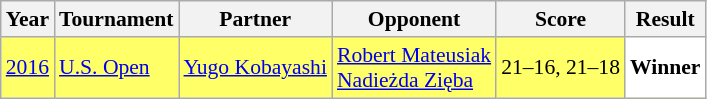<table class="sortable wikitable" style="font-size: 90%">
<tr>
<th>Year</th>
<th>Tournament</th>
<th>Partner</th>
<th>Opponent</th>
<th>Score</th>
<th>Result</th>
</tr>
<tr style="background:#FFFF67">
<td align="center"><a href='#'>2016</a></td>
<td align="left"><a href='#'>U.S. Open</a></td>
<td align="left"> <a href='#'>Yugo Kobayashi</a></td>
<td align="left"> <a href='#'>Robert Mateusiak</a><br> <a href='#'>Nadieżda Zięba</a></td>
<td align="left">21–16, 21–18</td>
<td style="text-align:left; background:white"> <strong>Winner</strong></td>
</tr>
</table>
